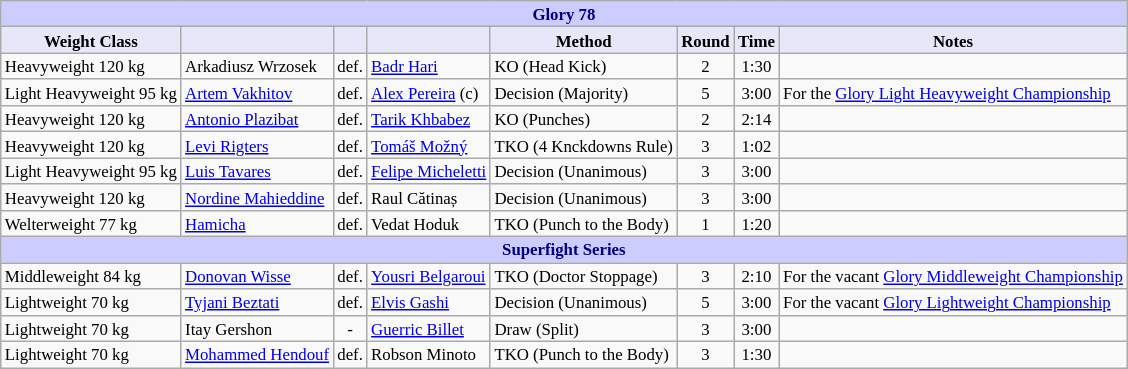<table class="wikitable" style="font-size: 70%;">
<tr>
<th colspan="8" style="background-color: #ccf; color: #000080; text-align: center;"><strong>Glory 78</strong></th>
</tr>
<tr>
<th colspan="1" style="background-color: #E6E8FA; color: #000000; text-align: center;">Weight Class</th>
<th colspan="1" style="background-color: #E6E8FA; color: #000000; text-align: center;"></th>
<th colspan="1" style="background-color: #E6E8FA; color: #000000; text-align: center;"></th>
<th colspan="1" style="background-color: #E6E8FA; color: #000000; text-align: center;"></th>
<th colspan="1" style="background-color: #E6E8FA; color: #000000; text-align: center;">Method</th>
<th colspan="1" style="background-color: #E6E8FA; color: #000000; text-align: center;">Round</th>
<th colspan="1" style="background-color: #E6E8FA; color: #000000; text-align: center;">Time</th>
<th colspan="1" style="background-color: #E6E8FA; color: #000000; text-align: center;">Notes</th>
</tr>
<tr>
<td>Heavyweight 120 kg</td>
<td> Arkadiusz Wrzosek</td>
<td align=center>def.</td>
<td> <a href='#'>Badr Hari</a></td>
<td>KO (Head Kick)</td>
<td align=center>2</td>
<td align=center>1:30</td>
<td></td>
</tr>
<tr>
<td>Light Heavyweight 95 kg</td>
<td> <a href='#'>Artem Vakhitov</a></td>
<td align=center>def.</td>
<td> <a href='#'>Alex Pereira</a> (c)</td>
<td>Decision (Majority)</td>
<td align=center>5</td>
<td align=center>3:00</td>
<td>For the <a href='#'>Glory Light Heavyweight Championship</a></td>
</tr>
<tr>
<td>Heavyweight 120 kg</td>
<td> <a href='#'>Antonio Plazibat</a></td>
<td align=center>def.</td>
<td> <a href='#'>Tarik Khbabez</a></td>
<td>KO (Punches)</td>
<td align=center>2</td>
<td align=center>2:14</td>
<td></td>
</tr>
<tr>
<td>Heavyweight 120 kg</td>
<td> <a href='#'>Levi Rigters</a></td>
<td align=center>def.</td>
<td> <a href='#'>Tomáš Možný</a></td>
<td>TKO (4 Knckdowns Rule)</td>
<td align=center>3</td>
<td align=center>1:02</td>
<td></td>
</tr>
<tr>
<td>Light Heavyweight 95 kg</td>
<td> <a href='#'>Luis Tavares</a></td>
<td align=center>def.</td>
<td> <a href='#'>Felipe Micheletti</a></td>
<td>Decision (Unanimous)</td>
<td align=center>3</td>
<td align=center>3:00</td>
<td></td>
</tr>
<tr>
<td>Heavyweight 120 kg</td>
<td> <a href='#'>Nordine Mahieddine</a></td>
<td align=center>def.</td>
<td> Raul Cătinaș</td>
<td>Decision (Unanimous)</td>
<td align=center>3</td>
<td align=center>3:00</td>
<td></td>
</tr>
<tr>
<td>Welterweight 77 kg</td>
<td> <a href='#'>Hamicha</a></td>
<td align=center>def.</td>
<td> Vedat Hoduk</td>
<td>TKO (Punch to the Body)</td>
<td align=center>1</td>
<td align=center>1:20</td>
<td></td>
</tr>
<tr>
<th colspan="8" style="background-color: #ccf; color: #000080; text-align: center;"><strong>Superfight Series</strong></th>
</tr>
<tr>
<td>Middleweight 84 kg</td>
<td> <a href='#'>Donovan Wisse</a></td>
<td align=center>def.</td>
<td> <a href='#'>Yousri Belgaroui</a></td>
<td>TKO (Doctor Stoppage)</td>
<td align=center>3</td>
<td align=center>2:10</td>
<td>For the vacant <a href='#'>Glory Middleweight Championship</a></td>
</tr>
<tr>
<td>Lightweight 70 kg</td>
<td> <a href='#'>Tyjani Beztati</a></td>
<td align=center>def.</td>
<td> <a href='#'>Elvis Gashi</a></td>
<td>Decision (Unanimous)</td>
<td align=center>5</td>
<td align=center>3:00</td>
<td>For the vacant <a href='#'>Glory Lightweight Championship</a></td>
</tr>
<tr>
<td>Lightweight 70 kg</td>
<td> Itay Gershon</td>
<td align=center>-</td>
<td> <a href='#'>Guerric Billet</a></td>
<td>Draw (Split)</td>
<td align=center>3</td>
<td align=center>3:00</td>
<td></td>
</tr>
<tr>
<td>Lightweight 70 kg</td>
<td> <a href='#'>Mohammed Hendouf</a></td>
<td align=center>def.</td>
<td> Robson Minoto</td>
<td>TKO (Punch to the Body)</td>
<td align=center>3</td>
<td align=center>1:30</td>
<td></td>
</tr>
</table>
